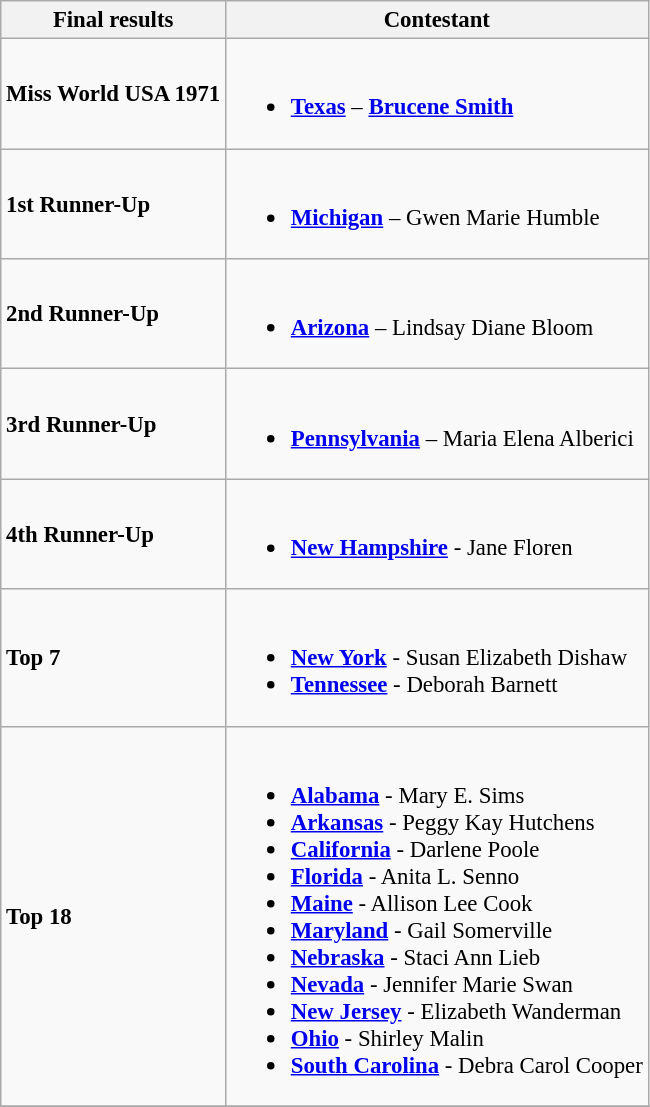<table class="wikitable sortable" style="font-size: 95%;">
<tr>
<th>Final results</th>
<th>Contestant</th>
</tr>
<tr>
<td><strong>Miss World USA 1971</strong></td>
<td><br><ul><li><strong> <a href='#'>Texas</a></strong> – <strong><a href='#'>Brucene Smith</a></strong></li></ul></td>
</tr>
<tr>
<td><strong>1st Runner-Up</strong></td>
<td><br><ul><li><strong> <a href='#'>Michigan</a></strong> – Gwen Marie Humble</li></ul></td>
</tr>
<tr>
<td><strong>2nd Runner-Up</strong></td>
<td><br><ul><li><strong> <a href='#'>Arizona</a></strong> – Lindsay Diane Bloom</li></ul></td>
</tr>
<tr>
<td><strong>3rd Runner-Up</strong></td>
<td><br><ul><li><strong> <a href='#'>Pennsylvania</a></strong> – Maria Elena Alberici</li></ul></td>
</tr>
<tr>
<td><strong>4th Runner-Up</strong></td>
<td><br><ul><li><strong> <a href='#'>New Hampshire</a></strong> - Jane Floren</li></ul></td>
</tr>
<tr>
<td><strong>Top 7</strong></td>
<td><br><ul><li><strong> <a href='#'>New York</a></strong> - Susan Elizabeth Dishaw</li><li><strong> <a href='#'>Tennessee</a></strong> - Deborah Barnett</li></ul></td>
</tr>
<tr>
<td><strong>Top 18</strong></td>
<td><br><ul><li><strong> <a href='#'>Alabama</a></strong> - Mary E. Sims</li><li><strong> <a href='#'>Arkansas</a></strong> - Peggy Kay Hutchens</li><li><strong> <a href='#'>California</a></strong> - Darlene Poole</li><li><strong> <a href='#'>Florida</a></strong> - Anita L. Senno</li><li><strong> <a href='#'>Maine</a></strong> - Allison Lee Cook</li><li><strong> <a href='#'>Maryland</a></strong> - Gail Somerville</li><li><strong> <a href='#'>Nebraska</a></strong> - Staci Ann Lieb</li><li><strong> <a href='#'>Nevada</a></strong> - Jennifer Marie Swan</li><li><strong> <a href='#'>New Jersey</a></strong> - Elizabeth Wanderman</li><li><strong> <a href='#'>Ohio</a></strong> - Shirley Malin</li><li><strong> <a href='#'>South Carolina</a></strong> - Debra Carol Cooper</li></ul></td>
</tr>
<tr>
</tr>
</table>
